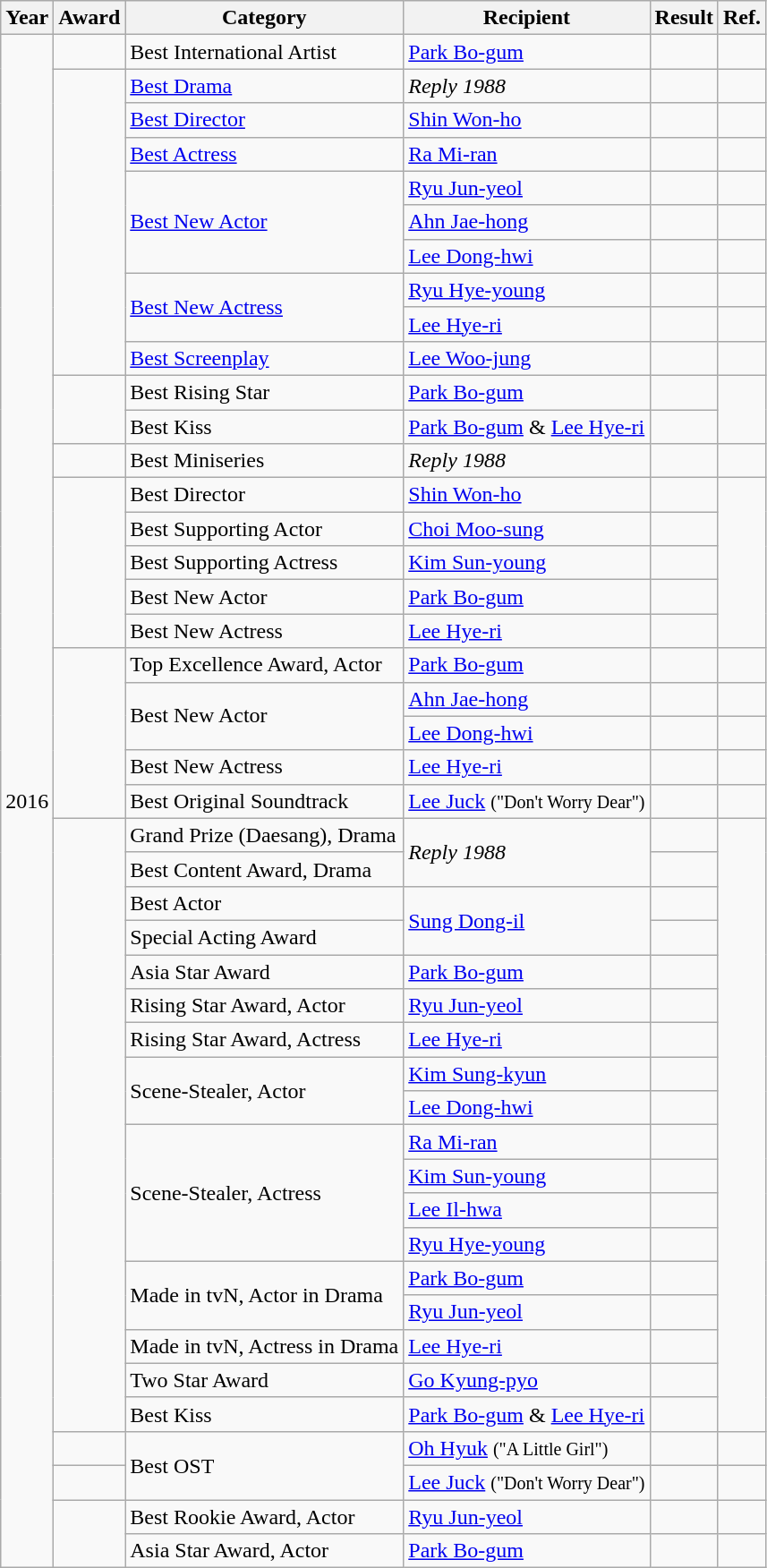<table class="wikitable sortable">
<tr>
<th>Year</th>
<th>Award</th>
<th>Category</th>
<th>Recipient</th>
<th>Result</th>
<th>Ref.</th>
</tr>
<tr>
<td rowspan="52">2016</td>
<td></td>
<td>Best International Artist</td>
<td><a href='#'>Park Bo-gum</a></td>
<td></td>
<td></td>
</tr>
<tr>
<td rowspan="9"></td>
<td><a href='#'>Best Drama</a></td>
<td><em>Reply 1988</em></td>
<td></td>
<td></td>
</tr>
<tr>
<td><a href='#'>Best Director</a></td>
<td><a href='#'>Shin Won-ho</a></td>
<td></td>
<td></td>
</tr>
<tr>
<td><a href='#'>Best Actress</a></td>
<td><a href='#'>Ra Mi-ran</a></td>
<td></td>
<td></td>
</tr>
<tr>
<td rowspan="3"><a href='#'>Best New Actor</a></td>
<td><a href='#'>Ryu Jun-yeol</a></td>
<td></td>
<td></td>
</tr>
<tr>
<td><a href='#'>Ahn Jae-hong</a></td>
<td></td>
<td></td>
</tr>
<tr>
<td><a href='#'>Lee Dong-hwi</a></td>
<td></td>
<td></td>
</tr>
<tr>
<td rowspan="2"><a href='#'>Best New Actress</a></td>
<td><a href='#'>Ryu Hye-young</a></td>
<td></td>
<td></td>
</tr>
<tr>
<td><a href='#'>Lee Hye-ri</a></td>
<td></td>
<td></td>
</tr>
<tr>
<td><a href='#'>Best Screenplay</a></td>
<td><a href='#'>Lee Woo-jung</a></td>
<td></td>
<td></td>
</tr>
<tr>
<td rowspan="2"></td>
<td>Best Rising Star</td>
<td><a href='#'>Park Bo-gum</a></td>
<td></td>
<td rowspan="2"></td>
</tr>
<tr>
<td>Best Kiss</td>
<td><a href='#'>Park Bo-gum</a> & <a href='#'>Lee Hye-ri</a></td>
<td></td>
</tr>
<tr>
<td></td>
<td>Best Miniseries</td>
<td><em>Reply 1988</em></td>
<td></td>
<td></td>
</tr>
<tr>
<td rowspan="5"></td>
<td>Best Director</td>
<td><a href='#'>Shin Won-ho</a></td>
<td></td>
<td rowspan="5"></td>
</tr>
<tr>
<td>Best Supporting Actor</td>
<td><a href='#'>Choi Moo-sung</a></td>
<td></td>
</tr>
<tr>
<td>Best Supporting Actress</td>
<td><a href='#'>Kim Sun-young</a></td>
<td></td>
</tr>
<tr>
<td>Best New Actor</td>
<td><a href='#'>Park Bo-gum</a></td>
<td></td>
</tr>
<tr>
<td>Best New Actress</td>
<td><a href='#'>Lee Hye-ri</a></td>
<td></td>
</tr>
<tr>
<td rowspan="5"></td>
<td>Top Excellence Award, Actor</td>
<td><a href='#'>Park Bo-gum</a></td>
<td></td>
<td></td>
</tr>
<tr>
<td rowspan="2">Best New Actor</td>
<td><a href='#'>Ahn Jae-hong</a></td>
<td></td>
<td></td>
</tr>
<tr>
<td><a href='#'>Lee Dong-hwi</a></td>
<td></td>
<td></td>
</tr>
<tr>
<td>Best New Actress</td>
<td><a href='#'>Lee Hye-ri</a></td>
<td></td>
<td></td>
</tr>
<tr>
<td>Best Original Soundtrack</td>
<td><a href='#'>Lee Juck</a> <small>("Don't Worry Dear")</small></td>
<td></td>
<td></td>
</tr>
<tr>
<td rowspan="18"></td>
<td>Grand Prize (Daesang), Drama</td>
<td rowspan="2"><em>Reply 1988</em></td>
<td></td>
<td rowspan="18"></td>
</tr>
<tr>
<td>Best Content Award, Drama</td>
<td></td>
</tr>
<tr>
<td>Best Actor</td>
<td rowspan="2"><a href='#'>Sung Dong-il</a></td>
<td></td>
</tr>
<tr>
<td>Special Acting Award</td>
<td></td>
</tr>
<tr>
<td>Asia Star Award</td>
<td><a href='#'>Park Bo-gum</a></td>
<td></td>
</tr>
<tr>
<td>Rising Star Award, Actor</td>
<td><a href='#'>Ryu Jun-yeol</a></td>
<td></td>
</tr>
<tr>
<td>Rising Star Award, Actress</td>
<td><a href='#'>Lee Hye-ri</a></td>
<td></td>
</tr>
<tr>
<td rowspan="2">Scene-Stealer, Actor</td>
<td><a href='#'>Kim Sung-kyun</a></td>
<td></td>
</tr>
<tr>
<td><a href='#'>Lee Dong-hwi</a></td>
<td></td>
</tr>
<tr>
<td rowspan="4">Scene-Stealer, Actress</td>
<td><a href='#'>Ra Mi-ran</a></td>
<td></td>
</tr>
<tr>
<td><a href='#'>Kim Sun-young</a></td>
<td></td>
</tr>
<tr>
<td><a href='#'>Lee Il-hwa</a></td>
<td></td>
</tr>
<tr>
<td><a href='#'>Ryu Hye-young</a></td>
<td></td>
</tr>
<tr>
<td rowspan="2">Made in tvN, Actor in Drama</td>
<td><a href='#'>Park Bo-gum</a></td>
<td></td>
</tr>
<tr>
<td><a href='#'>Ryu Jun-yeol</a></td>
<td></td>
</tr>
<tr>
<td>Made in tvN, Actress in Drama</td>
<td><a href='#'>Lee Hye-ri</a></td>
<td></td>
</tr>
<tr>
<td>Two Star Award</td>
<td><a href='#'>Go Kyung-pyo</a></td>
<td></td>
</tr>
<tr>
<td>Best Kiss</td>
<td><a href='#'>Park Bo-gum</a> & <a href='#'>Lee Hye-ri</a></td>
<td></td>
</tr>
<tr>
<td rowspan="1"></td>
<td rowspan="2">Best OST</td>
<td rowspan="1"><a href='#'>Oh Hyuk</a> <small>("A Little Girl")</small></td>
<td></td>
<td></td>
</tr>
<tr>
<td></td>
<td><a href='#'>Lee Juck</a> <small>("Don't Worry Dear")</small></td>
<td></td>
<td></td>
</tr>
<tr>
<td rowspan=2></td>
<td>Best Rookie Award, Actor</td>
<td><a href='#'>Ryu Jun-yeol</a></td>
<td></td>
<td></td>
</tr>
<tr>
<td>Asia Star Award, Actor</td>
<td><a href='#'>Park Bo-gum</a></td>
<td></td>
<td></td>
</tr>
</table>
